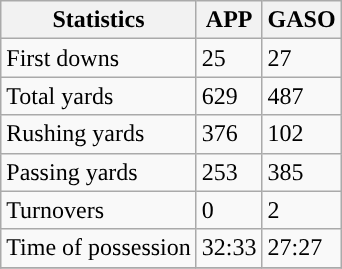<table class="wikitable" style="float: left;">
<tr>
<th>Statistics</th>
<th>APP</th>
<th>GASO</th>
</tr>
<tr>
<td>First downs</td>
<td>25</td>
<td>27</td>
</tr>
<tr>
<td>Total yards</td>
<td>629</td>
<td>487</td>
</tr>
<tr>
<td>Rushing yards</td>
<td>376</td>
<td>102</td>
</tr>
<tr>
<td>Passing yards</td>
<td>253</td>
<td>385</td>
</tr>
<tr>
<td>Turnovers</td>
<td>0</td>
<td>2</td>
</tr>
<tr>
<td>Time of possession</td>
<td>32:33</td>
<td>27:27</td>
</tr>
<tr>
</tr>
</table>
